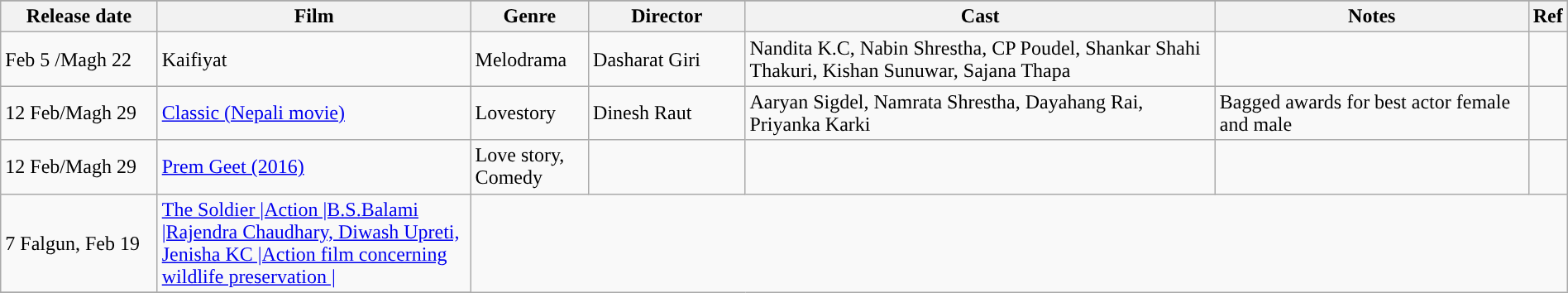<table class="wikitable sortable" style="width:100%">
<tr shor>
</tr>
<tr>
<th style="width:10%;">Release date</th>
<th style="width:20%;">Film</th>
<th !style="width:10%;">Genre</th>
<th style="width:10%;">Director</th>
<th style="width:30%;">Cast</th>
<th style="width:20%;">Notes</th>
<th style="width:2%;">Ref</th>
</tr>
<tr>
<td>Feb 5 /Magh 22</td>
<td>Kaifiyat</td>
<td>Melodrama</td>
<td>Dasharat Giri</td>
<td>Nandita K.C, Nabin Shrestha, CP Poudel, Shankar Shahi Thakuri, Kishan Sunuwar, Sajana Thapa</td>
<td></td>
<td></td>
</tr>
<tr>
<td>12 Feb/Magh 29</td>
<td><a href='#'>Classic (Nepali movie)</a></td>
<td>Lovestory</td>
<td>Dinesh Raut</td>
<td>Aaryan Sigdel, Namrata Shrestha, Dayahang Rai, Priyanka Karki</td>
<td>Bagged awards for best actor female and male</td>
<td></td>
</tr>
<tr>
<td>12 Feb/Magh 29</td>
<td><a href='#'>Prem Geet (2016)</a></td>
<td>Love story, Comedy</td>
<td></td>
<td></td>
<td></td>
<td></td>
</tr>
<tr>
<td>7 Falgun, Feb 19</td>
<td><a href='#'>The Soldier
|Action
|B.S.Balami
|Rajendra Chaudhary, Diwash Upreti, Jenisha KC
|Action film concerning wildlife preservation
|</a></td>
</tr>
<tr>
</tr>
</table>
